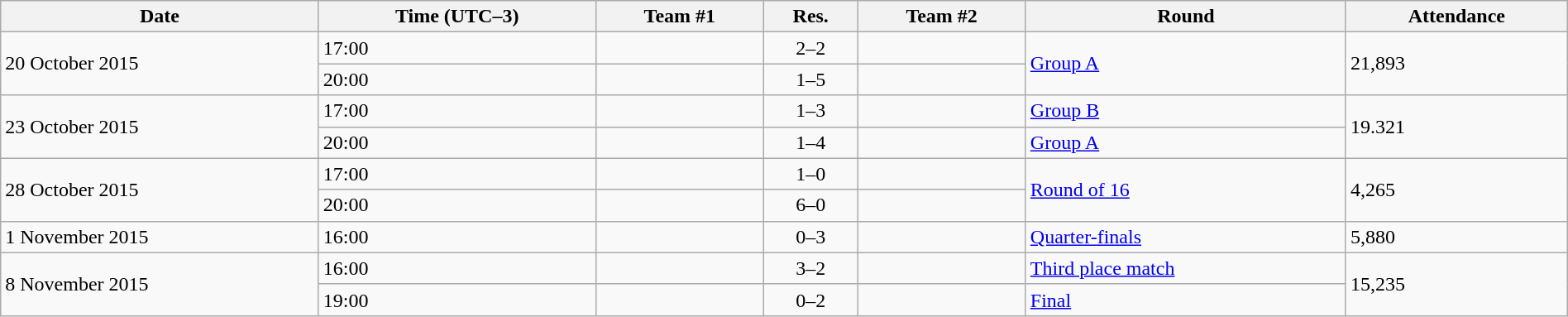<table class="wikitable" style="text-align: left;" width="100%">
<tr>
<th>Date</th>
<th>Time (UTC–3)</th>
<th>Team #1</th>
<th>Res.</th>
<th>Team #2</th>
<th>Round</th>
<th>Attendance</th>
</tr>
<tr>
<td rowspan="2">20 October 2015</td>
<td>17:00</td>
<td></td>
<td style="text-align:center;">2–2</td>
<td></td>
<td rowspan="2"><a href='#'>Group A</a></td>
<td rowspan="2">21,893</td>
</tr>
<tr>
<td>20:00</td>
<td></td>
<td style="text-align:center;">1–5</td>
<td></td>
</tr>
<tr>
<td rowspan="2">23 October 2015</td>
<td>17:00</td>
<td></td>
<td style="text-align:center;">1–3</td>
<td></td>
<td><a href='#'>Group B</a></td>
<td rowspan="2">19.321</td>
</tr>
<tr>
<td>20:00</td>
<td></td>
<td style="text-align:center;">1–4</td>
<td></td>
<td><a href='#'>Group A</a></td>
</tr>
<tr>
<td rowspan="2">28 October 2015</td>
<td>17:00</td>
<td></td>
<td style="text-align:center;">1–0</td>
<td></td>
<td rowspan="2"><a href='#'>Round of 16</a></td>
<td rowspan="2">4,265</td>
</tr>
<tr>
<td>20:00</td>
<td></td>
<td style="text-align:center;">6–0</td>
<td></td>
</tr>
<tr>
<td>1 November 2015</td>
<td>16:00</td>
<td></td>
<td style="text-align:center;">0–3</td>
<td></td>
<td><a href='#'>Quarter-finals</a></td>
<td>5,880</td>
</tr>
<tr>
<td rowspan="2">8 November 2015</td>
<td>16:00</td>
<td></td>
<td style="text-align:center;">3–2</td>
<td></td>
<td><a href='#'>Third place match</a></td>
<td rowspan="2">15,235</td>
</tr>
<tr>
<td>19:00</td>
<td></td>
<td style="text-align:center;">0–2</td>
<td></td>
<td><a href='#'>Final</a></td>
</tr>
</table>
